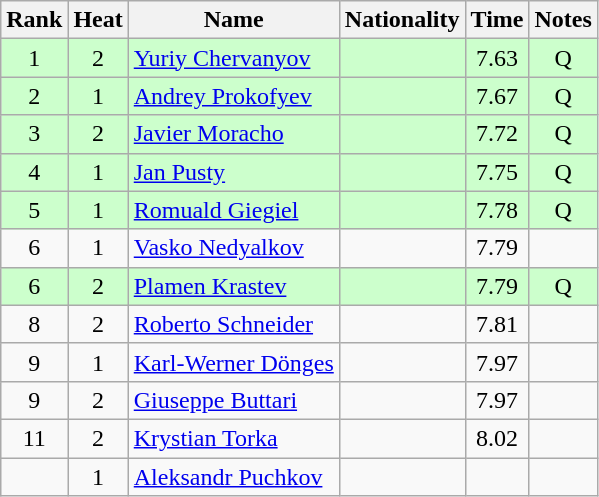<table class="wikitable sortable" style="text-align:center">
<tr>
<th>Rank</th>
<th>Heat</th>
<th>Name</th>
<th>Nationality</th>
<th>Time</th>
<th>Notes</th>
</tr>
<tr bgcolor=ccffcc>
<td>1</td>
<td>2</td>
<td align="left"><a href='#'>Yuriy Chervanyov</a></td>
<td align=left></td>
<td>7.63</td>
<td>Q</td>
</tr>
<tr bgcolor=ccffcc>
<td>2</td>
<td>1</td>
<td align="left"><a href='#'>Andrey Prokofyev</a></td>
<td align=left></td>
<td>7.67</td>
<td>Q</td>
</tr>
<tr bgcolor=ccffcc>
<td>3</td>
<td>2</td>
<td align="left"><a href='#'>Javier Moracho</a></td>
<td align=left></td>
<td>7.72</td>
<td>Q</td>
</tr>
<tr bgcolor=ccffcc>
<td>4</td>
<td>1</td>
<td align="left"><a href='#'>Jan Pusty</a></td>
<td align=left></td>
<td>7.75</td>
<td>Q</td>
</tr>
<tr bgcolor=ccffcc>
<td>5</td>
<td>1</td>
<td align="left"><a href='#'>Romuald Giegiel</a></td>
<td align=left></td>
<td>7.78</td>
<td>Q</td>
</tr>
<tr>
<td>6</td>
<td>1</td>
<td align="left"><a href='#'>Vasko Nedyalkov</a></td>
<td align=left></td>
<td>7.79</td>
<td></td>
</tr>
<tr bgcolor=ccffcc>
<td>6</td>
<td>2</td>
<td align="left"><a href='#'>Plamen Krastev</a></td>
<td align=left></td>
<td>7.79</td>
<td>Q</td>
</tr>
<tr>
<td>8</td>
<td>2</td>
<td align="left"><a href='#'>Roberto Schneider</a></td>
<td align=left></td>
<td>7.81</td>
<td></td>
</tr>
<tr>
<td>9</td>
<td>1</td>
<td align="left"><a href='#'>Karl-Werner Dönges</a></td>
<td align=left></td>
<td>7.97</td>
<td></td>
</tr>
<tr>
<td>9</td>
<td>2</td>
<td align="left"><a href='#'>Giuseppe Buttari</a></td>
<td align=left></td>
<td>7.97</td>
<td></td>
</tr>
<tr>
<td>11</td>
<td>2</td>
<td align="left"><a href='#'>Krystian Torka</a></td>
<td align=left></td>
<td>8.02</td>
<td></td>
</tr>
<tr>
<td></td>
<td>1</td>
<td align="left"><a href='#'>Aleksandr Puchkov</a></td>
<td align=left></td>
<td></td>
<td></td>
</tr>
</table>
